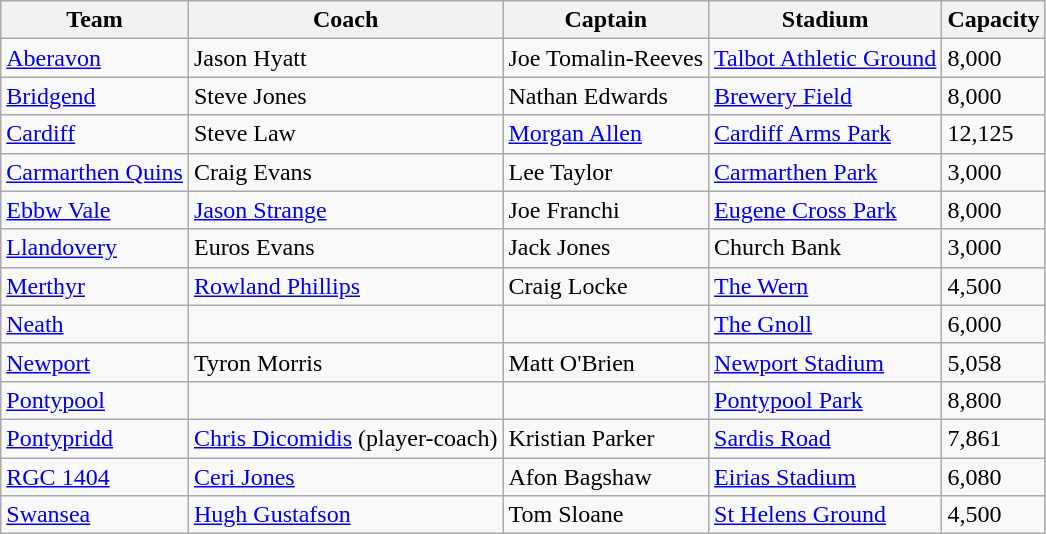<table class="wikitable sortable">
<tr>
<th>Team</th>
<th>Coach</th>
<th>Captain</th>
<th>Stadium</th>
<th>Capacity</th>
</tr>
<tr>
<td><a href='#'>Aberavon</a></td>
<td>Jason Hyatt</td>
<td>Joe Tomalin-Reeves</td>
<td><a href='#'>Talbot Athletic Ground</a></td>
<td>8,000</td>
</tr>
<tr>
<td><a href='#'>Bridgend</a></td>
<td>Steve Jones</td>
<td>Nathan Edwards</td>
<td><a href='#'>Brewery Field</a></td>
<td>8,000</td>
</tr>
<tr>
<td><a href='#'>Cardiff</a></td>
<td>Steve Law</td>
<td><a href='#'>Morgan Allen</a></td>
<td><a href='#'>Cardiff Arms Park</a></td>
<td>12,125</td>
</tr>
<tr>
<td><a href='#'>Carmarthen Quins</a></td>
<td>Craig Evans</td>
<td>Lee Taylor</td>
<td><a href='#'>Carmarthen Park</a></td>
<td>3,000</td>
</tr>
<tr>
<td><a href='#'>Ebbw Vale</a></td>
<td><a href='#'>Jason Strange</a></td>
<td>Joe Franchi</td>
<td><a href='#'>Eugene Cross Park</a></td>
<td>8,000</td>
</tr>
<tr>
<td><a href='#'>Llandovery</a></td>
<td>Euros Evans</td>
<td>Jack Jones</td>
<td>Church Bank</td>
<td>3,000</td>
</tr>
<tr>
<td><a href='#'>Merthyr</a></td>
<td><a href='#'>Rowland Phillips</a></td>
<td>Craig Locke</td>
<td><a href='#'>The Wern</a></td>
<td>4,500</td>
</tr>
<tr>
<td><a href='#'>Neath</a></td>
<td></td>
<td></td>
<td><a href='#'>The Gnoll</a></td>
<td>6,000</td>
</tr>
<tr>
<td><a href='#'>Newport</a></td>
<td>Tyron Morris</td>
<td>Matt O'Brien</td>
<td><a href='#'>Newport Stadium</a></td>
<td>5,058</td>
</tr>
<tr>
<td><a href='#'>Pontypool</a></td>
<td></td>
<td></td>
<td><a href='#'>Pontypool Park</a></td>
<td>8,800</td>
</tr>
<tr>
<td><a href='#'>Pontypridd</a></td>
<td><a href='#'>Chris Dicomidis</a> (player-coach)</td>
<td>Kristian Parker</td>
<td><a href='#'>Sardis Road</a></td>
<td>7,861</td>
</tr>
<tr>
<td><a href='#'>RGC 1404</a></td>
<td><a href='#'>Ceri Jones</a></td>
<td>Afon Bagshaw</td>
<td><a href='#'>Eirias Stadium</a></td>
<td>6,080</td>
</tr>
<tr>
<td><a href='#'>Swansea</a></td>
<td><a href='#'>Hugh Gustafson</a></td>
<td>Tom Sloane</td>
<td><a href='#'>St Helens Ground</a></td>
<td>4,500</td>
</tr>
</table>
